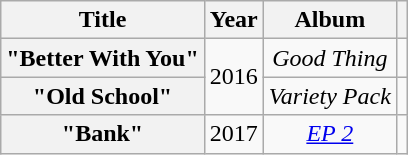<table class="wikitable plainrowheaders" style="text-align:center;">
<tr>
<th class="unsortable" scope="col">Title</th>
<th class="unsortable" scope="col">Year</th>
<th class="unsortable" scope="col">Album</th>
<th class="unsortable" scope="col"></th>
</tr>
<tr>
<th scope="row">"Better With You" <br></th>
<td rowspan="2">2016</td>
<td><em>Good Thing</em></td>
<td></td>
</tr>
<tr>
<th scope="row">"Old School" <br></th>
<td><em>Variety Pack</em></td>
<td></td>
</tr>
<tr>
<th scope="row">"Bank" <br></th>
<td>2017</td>
<td><a href='#'><em>EP 2</em></a></td>
<td></td>
</tr>
</table>
